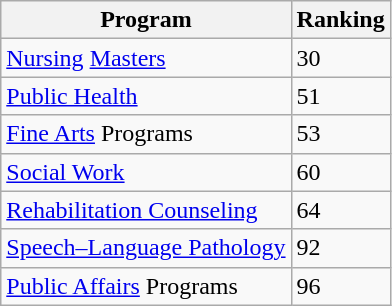<table class="wikitable floatright">
<tr>
<th>Program</th>
<th>Ranking</th>
</tr>
<tr>
<td><a href='#'>Nursing</a> <a href='#'>Masters</a></td>
<td>30</td>
</tr>
<tr>
<td><a href='#'>Public Health</a></td>
<td>51</td>
</tr>
<tr>
<td><a href='#'>Fine Arts</a> Programs</td>
<td>53</td>
</tr>
<tr>
<td><a href='#'>Social Work</a></td>
<td>60</td>
</tr>
<tr>
<td><a href='#'>Rehabilitation Counseling</a></td>
<td>64</td>
</tr>
<tr>
<td><a href='#'>Speech–Language Pathology</a></td>
<td>92</td>
</tr>
<tr>
<td><a href='#'>Public Affairs</a> Programs</td>
<td>96</td>
</tr>
</table>
